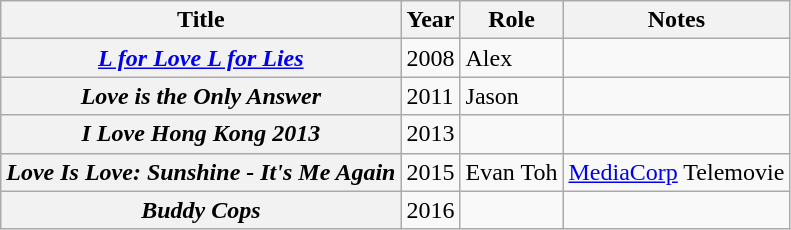<table class="wikitable">
<tr>
<th scope="col">Title</th>
<th scope="col">Year</th>
<th scope="col">Role</th>
<th scope="col" class="unsortable">Notes</th>
</tr>
<tr>
<th scope="row"><em><a href='#'>L for Love L for Lies</a></em></th>
<td>2008</td>
<td>Alex</td>
<td></td>
</tr>
<tr>
<th scope="row"><em>Love is the Only Answer</em></th>
<td>2011</td>
<td>Jason</td>
<td></td>
</tr>
<tr>
<th scope="row"><em>I Love Hong Kong 2013</em></th>
<td>2013</td>
<td></td>
<td></td>
</tr>
<tr>
<th scope="row"><em>Love Is Love: Sunshine - It's Me Again</em></th>
<td>2015</td>
<td>Evan Toh</td>
<td><a href='#'>MediaCorp</a> Telemovie</td>
</tr>
<tr>
<th scope="row"><em>Buddy Cops</em></th>
<td>2016</td>
<td></td>
<td></td>
</tr>
</table>
